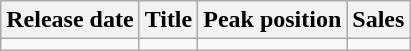<table class="wikitable">
<tr>
<th rowspan="1">Release date</th>
<th rowspan="1">Title</th>
<th rowspan="1">Peak position</th>
<th rowspan="1">Sales</th>
</tr>
<tr>
<td></td>
<td></td>
<td></td>
<td></td>
</tr>
</table>
